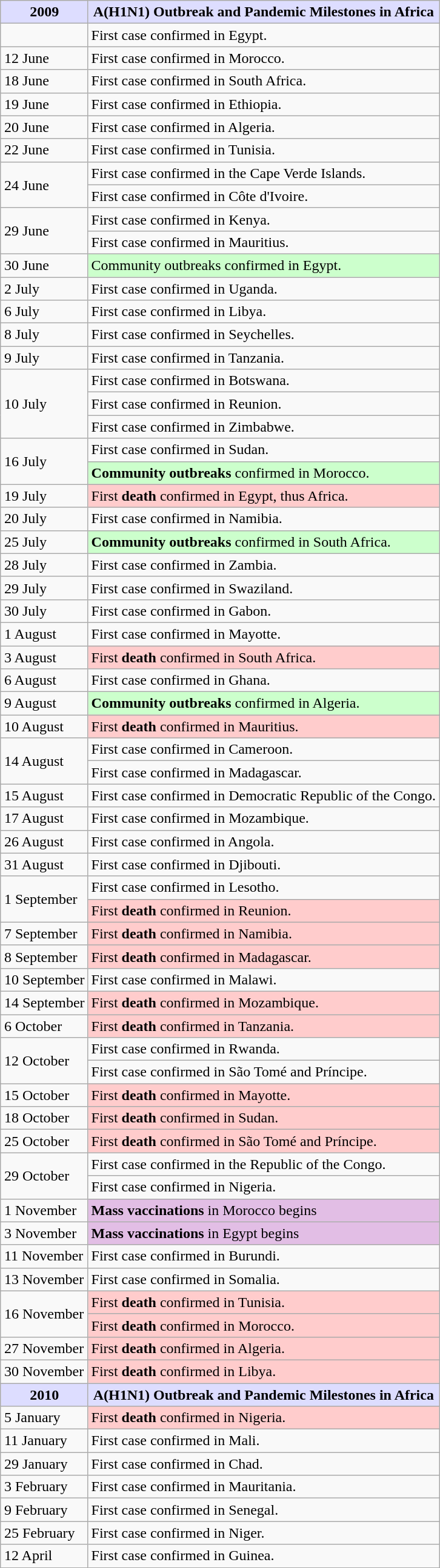<table class="wikitable" style="margin: 1em auto 1em auto">
<tr>
<th style="background:#ddf">2009</th>
<th style="background:#ddf">A(H1N1) Outbreak and Pandemic Milestones in Africa</th>
</tr>
<tr>
<td></td>
<td> First case confirmed in Egypt.</td>
</tr>
<tr>
<td>12 June</td>
<td> First case confirmed in Morocco.</td>
</tr>
<tr>
<td>18 June</td>
<td> First case confirmed in South Africa.</td>
</tr>
<tr>
<td>19 June</td>
<td> First case confirmed in Ethiopia.</td>
</tr>
<tr>
<td>20 June</td>
<td> First case confirmed in Algeria.</td>
</tr>
<tr>
<td>22 June</td>
<td> First case confirmed in Tunisia.</td>
</tr>
<tr>
<td rowspan=2>24 June</td>
<td> First case confirmed in the Cape Verde Islands.</td>
</tr>
<tr>
<td> First case confirmed in Côte d'Ivoire.</td>
</tr>
<tr>
<td rowspan=2>29 June</td>
<td> First case confirmed in Kenya.</td>
</tr>
<tr>
<td> First case confirmed in Mauritius.</td>
</tr>
<tr>
<td>30 June</td>
<td style="background:#ccffcc;"> Community outbreaks confirmed in Egypt.</td>
</tr>
<tr>
<td>2 July</td>
<td> First case confirmed in Uganda.</td>
</tr>
<tr>
<td>6 July</td>
<td> First case confirmed in Libya.</td>
</tr>
<tr>
<td>8 July</td>
<td> First case confirmed in Seychelles.</td>
</tr>
<tr>
<td>9 July</td>
<td> First case confirmed in Tanzania.</td>
</tr>
<tr>
<td rowspan=3>10 July</td>
<td> First case confirmed in Botswana.</td>
</tr>
<tr>
<td> First case confirmed in Reunion.</td>
</tr>
<tr>
<td> First case confirmed in Zimbabwe.</td>
</tr>
<tr>
<td rowspan=2>16 July</td>
<td> First case confirmed in Sudan.</td>
</tr>
<tr>
<td style="background:#ccffcc;"> <strong>Community outbreaks</strong> confirmed in Morocco.</td>
</tr>
<tr>
<td>19 July</td>
<td style="background:#ffcccc;"> First <strong>death</strong> confirmed in Egypt, thus Africa.</td>
</tr>
<tr>
<td>20 July</td>
<td> First case confirmed in Namibia.</td>
</tr>
<tr>
<td>25 July</td>
<td style="background:#ccffcc;"> <strong>Community outbreaks</strong> confirmed in South Africa.</td>
</tr>
<tr>
<td>28 July</td>
<td> First case confirmed in Zambia.</td>
</tr>
<tr>
<td>29 July</td>
<td> First case confirmed in Swaziland.</td>
</tr>
<tr>
<td>30 July</td>
<td> First case confirmed in Gabon.</td>
</tr>
<tr>
<td>1 August</td>
<td> First case confirmed in Mayotte.</td>
</tr>
<tr>
<td>3 August</td>
<td style="background:#ffcccc;"> First <strong>death</strong> confirmed in South Africa.</td>
</tr>
<tr>
<td>6 August</td>
<td> First case confirmed in Ghana.</td>
</tr>
<tr>
<td>9 August</td>
<td style="background:#ccffcc;"> <strong>Community outbreaks</strong> confirmed in Algeria.</td>
</tr>
<tr>
<td>10 August</td>
<td style="background:#ffcccc;"> First <strong>death</strong> confirmed in Mauritius.</td>
</tr>
<tr>
<td rowspan=2>14 August</td>
<td> First case confirmed in Cameroon.</td>
</tr>
<tr>
<td> First case confirmed in Madagascar.</td>
</tr>
<tr>
<td>15 August</td>
<td> First case confirmed in Democratic Republic of the Congo.</td>
</tr>
<tr>
<td>17 August</td>
<td> First case confirmed in Mozambique.</td>
</tr>
<tr>
<td>26 August</td>
<td> First case confirmed in Angola.</td>
</tr>
<tr>
<td>31 August</td>
<td> First case confirmed in Djibouti.</td>
</tr>
<tr>
<td rowspan=2>1 September</td>
<td> First case confirmed in Lesotho.</td>
</tr>
<tr>
<td style="background:#ffcccc;"> First <strong>death</strong> confirmed in Reunion.</td>
</tr>
<tr>
<td>7 September</td>
<td style="background:#ffcccc;"> First <strong>death</strong> confirmed in Namibia.</td>
</tr>
<tr>
<td>8 September</td>
<td style="background:#ffcccc;"> First <strong>death</strong> confirmed in Madagascar.</td>
</tr>
<tr>
<td>10 September</td>
<td> First case confirmed in Malawi.</td>
</tr>
<tr>
<td>14 September</td>
<td style="background:#ffcccc;"> First <strong>death</strong> confirmed in Mozambique.</td>
</tr>
<tr>
<td>6 October</td>
<td style="background:#ffcccc;"> First <strong>death</strong> confirmed in Tanzania.</td>
</tr>
<tr>
<td rowspan=2>12 October</td>
<td> First case confirmed in Rwanda.</td>
</tr>
<tr>
<td> First case confirmed in São Tomé and Príncipe.</td>
</tr>
<tr>
<td>15 October</td>
<td style="background:#ffcccc;"> First <strong>death</strong> confirmed in Mayotte.</td>
</tr>
<tr>
<td>18 October</td>
<td style="background:#ffcccc;"> First <strong>death</strong> confirmed in Sudan.</td>
</tr>
<tr>
<td>25 October</td>
<td style="background:#ffcccc;"> First <strong>death</strong> confirmed in São Tomé and Príncipe.</td>
</tr>
<tr>
<td rowspan=2>29 October</td>
<td> First case confirmed in the Republic of the Congo.</td>
</tr>
<tr>
<td> First case confirmed in Nigeria.</td>
</tr>
<tr>
<td>1 November</td>
<td style="background:#e2bee5;"> <strong>Mass vaccinations</strong> in Morocco begins</td>
</tr>
<tr>
<td>3 November</td>
<td style="background:#e2bee5;"> <strong>Mass vaccinations</strong> in Egypt begins</td>
</tr>
<tr>
<td>11 November</td>
<td> First case confirmed in Burundi.</td>
</tr>
<tr>
<td>13 November</td>
<td> First case confirmed in Somalia.</td>
</tr>
<tr>
<td rowspan="2">16 November</td>
<td style="background:#ffcccc;"> First <strong>death</strong> confirmed in Tunisia.</td>
</tr>
<tr>
<td style="background:#ffcccc;"> First <strong>death</strong> confirmed in Morocco.</td>
</tr>
<tr>
<td>27 November</td>
<td style="background:#ffcccc;"> First <strong>death</strong> confirmed in Algeria.</td>
</tr>
<tr>
<td>30 November</td>
<td style="background:#ffcccc;"> First <strong>death</strong> confirmed in Libya.</td>
</tr>
<tr>
<th style="background:#ddf">2010</th>
<th style="background:#ddf">A(H1N1) Outbreak and Pandemic Milestones in Africa</th>
</tr>
<tr>
<td>5 January</td>
<td style="background:#ffcccc;"> First <strong>death</strong> confirmed in Nigeria.</td>
</tr>
<tr>
<td>11 January</td>
<td> First case confirmed in Mali.</td>
</tr>
<tr>
<td>29 January</td>
<td> First case confirmed in Chad.</td>
</tr>
<tr>
<td>3 February</td>
<td> First case confirmed in Mauritania.</td>
</tr>
<tr>
<td>9 February</td>
<td> First case confirmed in Senegal.</td>
</tr>
<tr>
<td>25 February</td>
<td> First case confirmed in Niger.</td>
</tr>
<tr>
<td>12 April</td>
<td> First case confirmed in Guinea.</td>
</tr>
</table>
